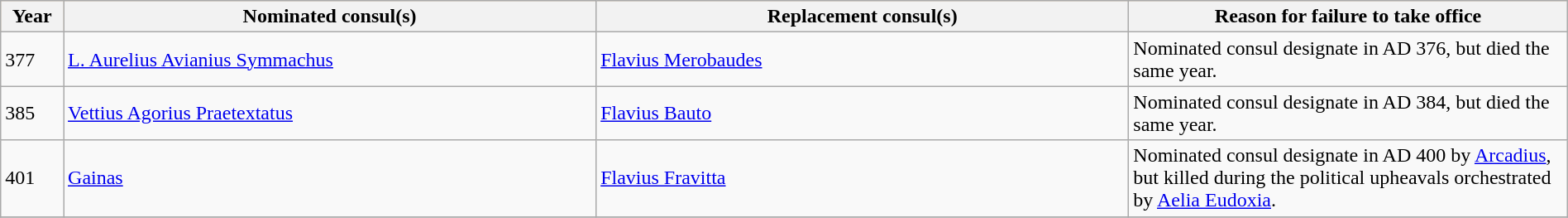<table class="wikitable"  width="100%">
<tr bgcolor="#FFDEAD">
<th width="4%">Year</th>
<th width="34%">Nominated consul(s)</th>
<th width="34%">Replacement consul(s)</th>
<th width="28%">Reason for failure to take office</th>
</tr>
<tr>
<td>377</td>
<td><a href='#'>L. Aurelius Avianius Symmachus</a></td>
<td><a href='#'>Flavius Merobaudes</a></td>
<td>Nominated consul designate in AD 376, but died the same year.</td>
</tr>
<tr>
<td>385</td>
<td><a href='#'>Vettius Agorius Praetextatus</a></td>
<td><a href='#'>Flavius Bauto</a></td>
<td>Nominated consul designate in AD 384, but died the same year.</td>
</tr>
<tr>
<td>401</td>
<td><a href='#'>Gainas</a></td>
<td><a href='#'>Flavius Fravitta</a></td>
<td>Nominated consul designate in AD 400 by <a href='#'>Arcadius</a>, but killed during the political upheavals orchestrated by <a href='#'>Aelia Eudoxia</a>.</td>
</tr>
<tr>
</tr>
</table>
